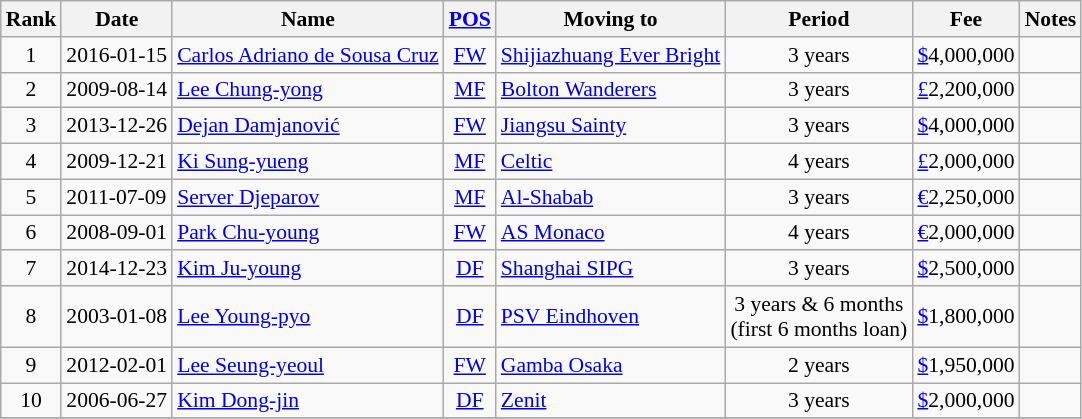<table class="wikitable sortable" style="font-size:90%">
<tr>
<th>Rank</th>
<th>Date</th>
<th>Name</th>
<th><a href='#'>POS</a></th>
<th>Moving to</th>
<th>Period</th>
<th>Fee</th>
<th>Notes</th>
</tr>
<tr>
<td style="text-align: center;">1</td>
<td>2016-01-15</td>
<td> <a href='#'>Carlos Adriano de Sousa Cruz</a></td>
<td style="text-align: center;"><a href='#'>FW</a></td>
<td> <a href='#'>Shijiazhuang Ever Bright</a></td>
<td style="text-align: center;">3 years</td>
<td><a href='#'>$</a>4,000,000</td>
<td></td>
</tr>
<tr>
<td style="text-align: center;">2</td>
<td>2009-08-14</td>
<td> <a href='#'>Lee Chung-yong</a></td>
<td style="text-align: center;"><a href='#'>MF</a></td>
<td> <a href='#'>Bolton Wanderers</a></td>
<td style="text-align: center;">3 years</td>
<td><a href='#'>£</a>2,200,000</td>
<td></td>
</tr>
<tr>
<td style="text-align: center;">3</td>
<td>2013-12-26</td>
<td> <a href='#'>Dejan Damjanović</a></td>
<td style="text-align: center;"><a href='#'>FW</a></td>
<td> <a href='#'>Jiangsu Sainty</a></td>
<td style="text-align: center;">3 years</td>
<td><a href='#'>$</a>4,000,000</td>
<td></td>
</tr>
<tr>
<td style="text-align: center;">4</td>
<td>2009-12-21</td>
<td> <a href='#'>Ki Sung-yueng</a></td>
<td style="text-align: center;"><a href='#'>MF</a></td>
<td> <a href='#'>Celtic</a></td>
<td style="text-align: center;">4 years</td>
<td><a href='#'>£</a>2,000,000</td>
<td></td>
</tr>
<tr>
<td style="text-align: center;">5</td>
<td>2011-07-09</td>
<td> <a href='#'>Server Djeparov</a></td>
<td style="text-align: center;"><a href='#'>MF</a></td>
<td> <a href='#'>Al-Shabab</a></td>
<td style="text-align: center;">3 years</td>
<td><a href='#'>€</a>2,250,000</td>
<td></td>
</tr>
<tr>
<td style="text-align: center;">6</td>
<td>2008-09-01</td>
<td> <a href='#'>Park Chu-young</a></td>
<td style="text-align: center;"><a href='#'>FW</a></td>
<td> <a href='#'>AS Monaco</a></td>
<td style="text-align: center;">4 years</td>
<td><a href='#'>€</a>2,000,000</td>
<td></td>
</tr>
<tr>
<td style="text-align: center;">7</td>
<td>2014-12-23</td>
<td> <a href='#'>Kim Ju-young</a></td>
<td style="text-align: center;"><a href='#'>DF</a></td>
<td> <a href='#'>Shanghai SIPG</a></td>
<td style="text-align: center;">3 years</td>
<td><a href='#'>$</a>2,500,000</td>
<td></td>
</tr>
<tr>
<td style="text-align: center;">8</td>
<td>2003-01-08</td>
<td> <a href='#'>Lee Young-pyo</a></td>
<td style="text-align: center;"><a href='#'>DF</a></td>
<td> <a href='#'>PSV Eindhoven</a></td>
<td style="text-align: center;">3 years & 6 months <br> (first 6 months loan)</td>
<td><a href='#'>$</a>1,800,000</td>
<td></td>
</tr>
<tr>
<td style="text-align: center;">9</td>
<td>2012-02-01</td>
<td> <a href='#'>Lee Seung-yeoul</a></td>
<td style="text-align: center;"><a href='#'>FW</a></td>
<td> <a href='#'>Gamba Osaka</a></td>
<td style="text-align: center;">2 years</td>
<td><a href='#'>$</a>1,950,000</td>
<td></td>
</tr>
<tr>
<td style="text-align: center;">10</td>
<td>2006-06-27</td>
<td> <a href='#'>Kim Dong-jin</a></td>
<td style="text-align: center;"><a href='#'>DF</a></td>
<td> <a href='#'>Zenit</a></td>
<td style="text-align: center;">3 years</td>
<td><a href='#'>$</a>2,000,000</td>
<td></td>
</tr>
<tr>
</tr>
</table>
